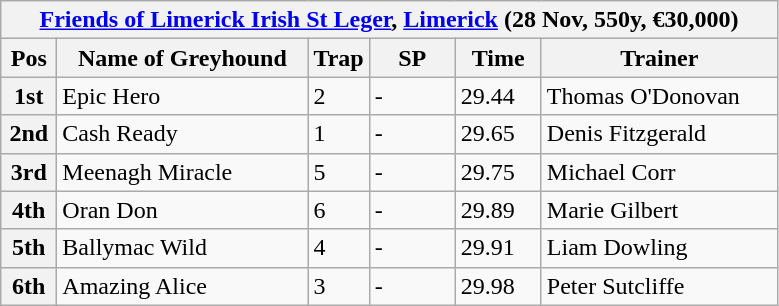<table class="wikitable">
<tr>
<th colspan="6"><a href='#'>Friends of Limerick Irish St Leger</a>, <a href='#'>Limerick</a> (28 Nov, 550y, €30,000)</th>
</tr>
<tr>
<th width=30>Pos</th>
<th width=160>Name of Greyhound</th>
<th width=30>Trap</th>
<th width=50>SP</th>
<th width=50>Time</th>
<th width=150>Trainer</th>
</tr>
<tr>
<th>1st</th>
<td>Epic Hero</td>
<td>2</td>
<td>-</td>
<td>29.44</td>
<td>Thomas O'Donovan</td>
</tr>
<tr>
<th>2nd</th>
<td>Cash Ready</td>
<td>1</td>
<td>-</td>
<td>29.65</td>
<td>Denis Fitzgerald</td>
</tr>
<tr>
<th>3rd</th>
<td>Meenagh Miracle</td>
<td>5</td>
<td>-</td>
<td>29.75</td>
<td>Michael Corr</td>
</tr>
<tr>
<th>4th</th>
<td>Oran Don</td>
<td>6</td>
<td>-</td>
<td>29.89</td>
<td>Marie Gilbert</td>
</tr>
<tr>
<th>5th</th>
<td>Ballymac Wild</td>
<td>4</td>
<td>-</td>
<td>29.91</td>
<td>Liam Dowling</td>
</tr>
<tr>
<th>6th</th>
<td>Amazing Alice</td>
<td>3</td>
<td>-</td>
<td>29.98</td>
<td>Peter Sutcliffe</td>
</tr>
</table>
